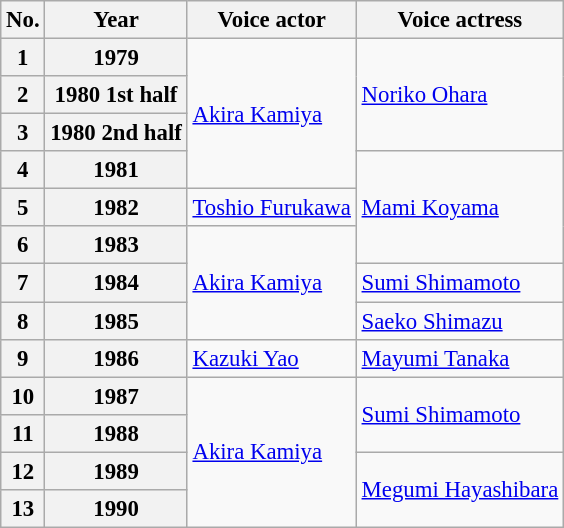<table class="wikitable" style="font-size: 95%;">
<tr>
<th rowspan=>No.</th>
<th rowspan=>Year</th>
<th colspan=>Voice actor</th>
<th colspan=>Voice actress</th>
</tr>
<tr>
<th>1</th>
<th>1979</th>
<td rowspan="4"><a href='#'>Akira Kamiya</a></td>
<td rowspan="3"><a href='#'>Noriko Ohara</a></td>
</tr>
<tr>
<th>2</th>
<th>1980 1st half</th>
</tr>
<tr>
<th>3</th>
<th>1980 2nd half</th>
</tr>
<tr>
<th>4</th>
<th>1981</th>
<td rowspan="3"><a href='#'>Mami Koyama</a></td>
</tr>
<tr>
<th>5</th>
<th>1982</th>
<td><a href='#'>Toshio Furukawa</a></td>
</tr>
<tr>
<th>6</th>
<th>1983</th>
<td rowspan="3"><a href='#'>Akira Kamiya</a></td>
</tr>
<tr>
<th>7</th>
<th>1984</th>
<td><a href='#'>Sumi Shimamoto</a></td>
</tr>
<tr>
<th>8</th>
<th>1985</th>
<td><a href='#'>Saeko Shimazu</a></td>
</tr>
<tr>
<th>9</th>
<th>1986</th>
<td><a href='#'>Kazuki Yao</a></td>
<td><a href='#'>Mayumi Tanaka</a></td>
</tr>
<tr>
<th>10</th>
<th>1987</th>
<td rowspan="4"><a href='#'>Akira Kamiya</a></td>
<td rowspan="2"><a href='#'>Sumi Shimamoto</a></td>
</tr>
<tr>
<th>11</th>
<th>1988</th>
</tr>
<tr>
<th>12</th>
<th>1989</th>
<td rowspan="2"><a href='#'>Megumi Hayashibara</a></td>
</tr>
<tr>
<th>13</th>
<th>1990</th>
</tr>
</table>
